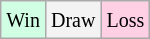<table class="wikitable">
<tr>
<td style="background-color: #d0ffe3;"><small>Win</small></td>
<td style="background-color: #f3f3f3;"><small>Draw</small></td>
<td style="background-color: #ffd0e3;"><small>Loss</small></td>
</tr>
</table>
